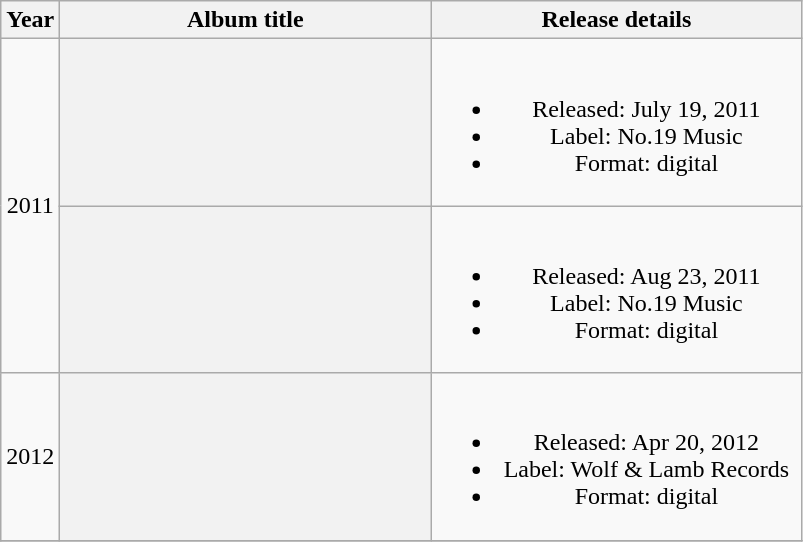<table class="wikitable plainrowheaders" style="text-align:center;">
<tr>
<th>Year</th>
<th scope="col" rowspan="1" style="width:15em;">Album title</th>
<th scope="col" rowspan="1" style="width:15em;">Release details</th>
</tr>
<tr>
<td rowspan="2">2011</td>
<th></th>
<td><br><ul><li>Released: July 19, 2011</li><li>Label: No.19 Music</li><li>Format: digital</li></ul></td>
</tr>
<tr>
<th></th>
<td><br><ul><li>Released: Aug 23, 2011</li><li>Label: No.19 Music</li><li>Format: digital</li></ul></td>
</tr>
<tr>
<td>2012</td>
<th></th>
<td><br><ul><li>Released: Apr 20, 2012</li><li>Label: Wolf & Lamb Records</li><li>Format: digital</li></ul></td>
</tr>
<tr>
</tr>
</table>
